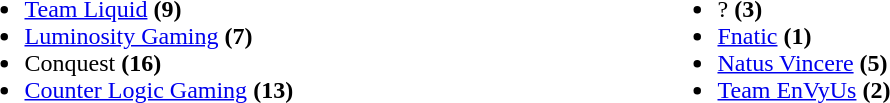<table cellspacing="10">
<tr>
<td valign="top" width="450px"><br><ul><li><a href='#'>Team Liquid</a> <strong>(9)</strong></li><li><a href='#'>Luminosity Gaming</a> <strong>(7)</strong></li><li>Conquest <strong>(16)</strong></li><li><a href='#'>Counter Logic Gaming</a> <strong>(13)</strong></li></ul></td>
<td valign="top"><br><ul><li>? <strong>(3)</strong></li><li><a href='#'>Fnatic</a> <strong>(1)</strong></li><li><a href='#'>Natus Vincere</a> <strong>(5)</strong></li><li><a href='#'>Team EnVyUs</a> <strong>(2)</strong></li></ul></td>
</tr>
<tr>
</tr>
</table>
